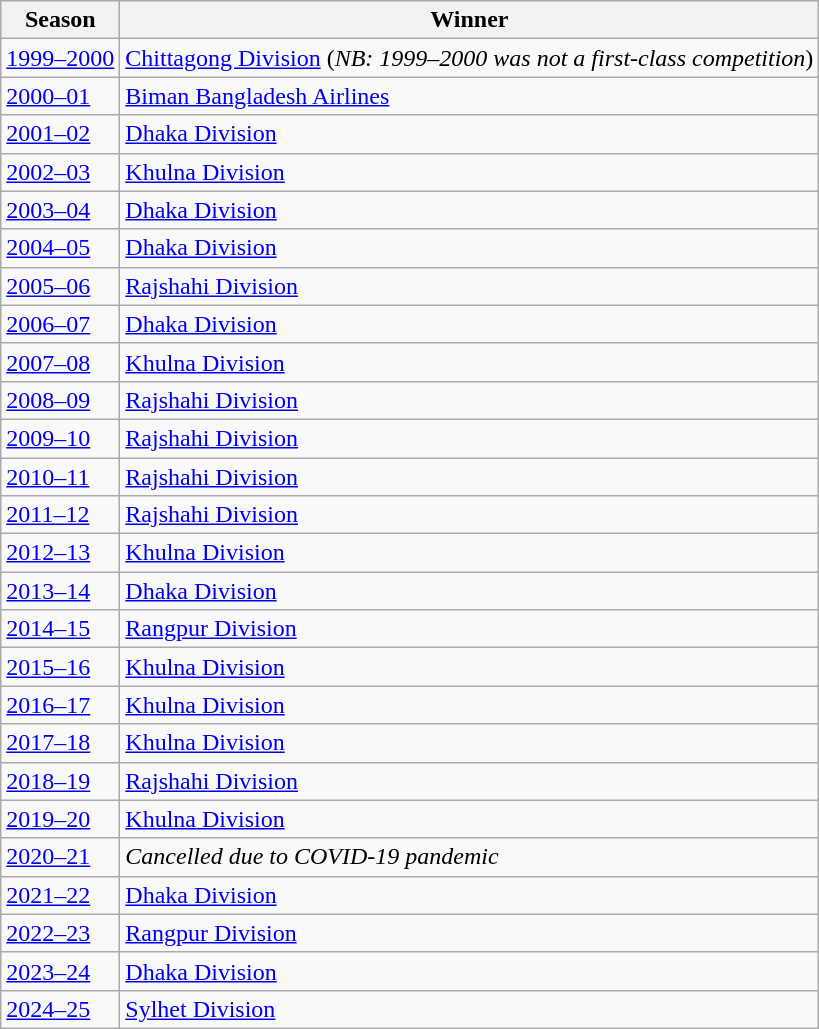<table class="wikitable sortable">
<tr>
<th>Season</th>
<th>Winner</th>
</tr>
<tr>
<td><a href='#'>1999–2000</a></td>
<td><a href='#'>Chittagong Division</a> (<em>NB: 1999–2000 was not a first-class competition</em>)</td>
</tr>
<tr>
<td><a href='#'>2000–01</a></td>
<td><a href='#'>Biman Bangladesh Airlines</a></td>
</tr>
<tr>
<td><a href='#'>2001–02</a></td>
<td><a href='#'>Dhaka Division</a></td>
</tr>
<tr>
<td><a href='#'>2002–03</a></td>
<td><a href='#'>Khulna Division</a></td>
</tr>
<tr>
<td><a href='#'>2003–04</a></td>
<td><a href='#'>Dhaka Division</a></td>
</tr>
<tr>
<td><a href='#'>2004–05</a></td>
<td><a href='#'>Dhaka Division</a></td>
</tr>
<tr>
<td><a href='#'>2005–06</a></td>
<td><a href='#'>Rajshahi Division</a></td>
</tr>
<tr>
<td><a href='#'>2006–07</a></td>
<td><a href='#'>Dhaka Division</a></td>
</tr>
<tr>
<td><a href='#'>2007–08</a></td>
<td><a href='#'>Khulna Division</a></td>
</tr>
<tr>
<td><a href='#'>2008–09</a></td>
<td><a href='#'>Rajshahi Division</a></td>
</tr>
<tr>
<td><a href='#'>2009–10</a></td>
<td><a href='#'>Rajshahi Division</a></td>
</tr>
<tr>
<td><a href='#'>2010–11</a></td>
<td><a href='#'>Rajshahi Division</a></td>
</tr>
<tr>
<td><a href='#'>2011–12</a></td>
<td><a href='#'>Rajshahi Division</a></td>
</tr>
<tr>
<td><a href='#'>2012–13</a></td>
<td><a href='#'>Khulna Division</a></td>
</tr>
<tr>
<td><a href='#'>2013–14</a></td>
<td><a href='#'>Dhaka Division</a></td>
</tr>
<tr>
<td><a href='#'>2014–15</a></td>
<td><a href='#'>Rangpur Division</a></td>
</tr>
<tr>
<td><a href='#'>2015–16</a></td>
<td><a href='#'>Khulna Division</a></td>
</tr>
<tr>
<td><a href='#'>2016–17</a></td>
<td><a href='#'>Khulna Division</a></td>
</tr>
<tr>
<td><a href='#'>2017–18</a></td>
<td><a href='#'>Khulna Division</a></td>
</tr>
<tr>
<td><a href='#'>2018–19</a></td>
<td><a href='#'>Rajshahi Division</a></td>
</tr>
<tr>
<td><a href='#'>2019–20</a></td>
<td><a href='#'>Khulna Division</a></td>
</tr>
<tr>
<td><a href='#'>2020–21</a></td>
<td><em>Cancelled due to COVID-19 pandemic</em></td>
</tr>
<tr>
<td><a href='#'>2021–22</a></td>
<td><a href='#'>Dhaka Division</a></td>
</tr>
<tr>
<td><a href='#'>2022–23</a></td>
<td><a href='#'>Rangpur Division</a></td>
</tr>
<tr>
<td><a href='#'>2023–24</a></td>
<td><a href='#'>Dhaka Division</a></td>
</tr>
<tr>
<td><a href='#'>2024–25</a></td>
<td><a href='#'>Sylhet Division</a></td>
</tr>
</table>
